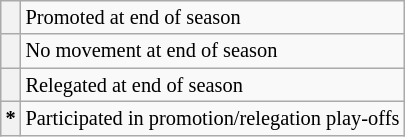<table class="wikitable" style="font-size:85%">
<tr>
<th></th>
<td>Promoted at end of season</td>
</tr>
<tr>
<th></th>
<td>No movement at end of season</td>
</tr>
<tr>
<th></th>
<td>Relegated at end of season</td>
</tr>
<tr>
<th>*</th>
<td>Participated in promotion/relegation play-offs</td>
</tr>
</table>
